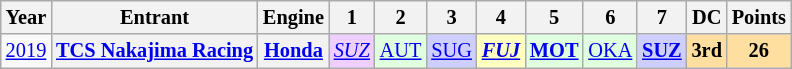<table class="wikitable" style="text-align:center; font-size:85%">
<tr>
<th>Year</th>
<th>Entrant</th>
<th>Engine</th>
<th>1</th>
<th>2</th>
<th>3</th>
<th>4</th>
<th>5</th>
<th>6</th>
<th>7</th>
<th>DC</th>
<th>Points</th>
</tr>
<tr>
<td><a href='#'>2019</a></td>
<th nowrap><a href='#'>TCS Nakajima Racing</a></th>
<th><a href='#'>Honda</a></th>
<td style="background:#EFCFFF;"><em><a href='#'>SUZ</a></em><br></td>
<td style="background:#DFFFDF;"><a href='#'>AUT</a><br></td>
<td style="background:#CFCFFF;"><a href='#'>SUG</a><br></td>
<td style="background:#FFFFBF;"><strong><em><a href='#'>FUJ</a><br></em></strong></td>
<td style="background:#DFFFDF;"><strong><a href='#'>MOT</a><br></strong></td>
<td style="background:#DFFFDF;"><a href='#'>OKA</a><br></td>
<td style="background:#CFCFFF;"><strong><a href='#'>SUZ</a><br></strong></td>
<th style="background:#FFDF9F;">3rd</th>
<th style="background:#FFDF9F;">26</th>
</tr>
</table>
